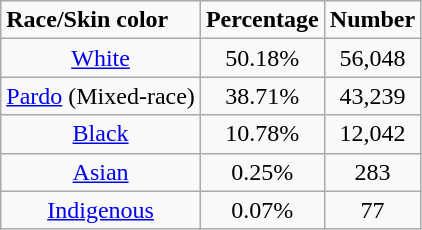<table class="wikitable">
<tr>
<td><strong>Race/Skin color</strong></td>
<td><strong>Percentage</strong></td>
<td><strong>Number</strong></td>
</tr>
<tr align="center">
<td><a href='#'>White</a></td>
<td>50.18%</td>
<td>56,048</td>
</tr>
<tr align="center">
<td><a href='#'>Pardo</a> (Mixed-race)</td>
<td>38.71%</td>
<td>43,239</td>
</tr>
<tr align="center">
<td><a href='#'>Black</a></td>
<td>10.78%</td>
<td>12,042</td>
</tr>
<tr align="center">
<td><a href='#'>Asian</a></td>
<td>0.25%</td>
<td>283</td>
</tr>
<tr align="center">
<td><a href='#'>Indigenous</a></td>
<td>0.07%</td>
<td>77</td>
</tr>
</table>
